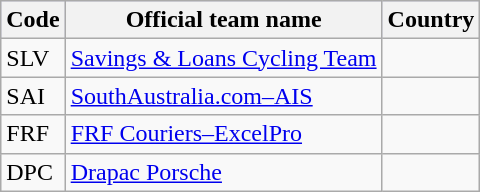<table class="wikitable">
<tr style="background:#ccccff;">
<th>Code</th>
<th>Official team name</th>
<th>Country</th>
</tr>
<tr>
<td>SLV</td>
<td><a href='#'>Savings & Loans Cycling Team</a></td>
<td></td>
</tr>
<tr>
<td>SAI</td>
<td><a href='#'>SouthAustralia.com–AIS</a></td>
<td></td>
</tr>
<tr>
<td>FRF</td>
<td><a href='#'>FRF Couriers–ExcelPro</a></td>
<td></td>
</tr>
<tr>
<td>DPC</td>
<td><a href='#'>Drapac Porsche</a></td>
<td></td>
</tr>
</table>
